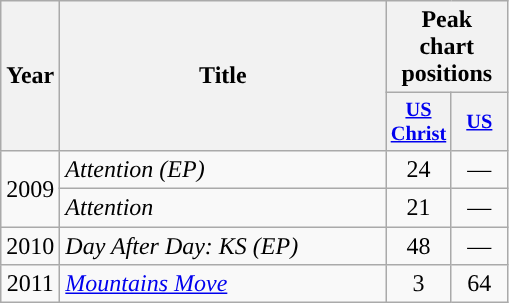<table class="wikitable" style="text-align:center">
<tr>
<th rowspan="2">Year</th>
<th width="210" rowspan="2">Title</th>
<th colspan="2">Peak chart positions</th>
</tr>
<tr>
<th scope="col" style="width:2.3em;font-size:85%;"><a href='#'>US<br>Christ</a><br></th>
<th scope="col" style="width:2.3em;font-size:85%;"><a href='#'>US</a><br></th>
</tr>
<tr>
<td rowspan="2">2009</td>
<td style="text-align:left;"><em>Attention (EP)</em></td>
<td>24</td>
<td>—</td>
</tr>
<tr>
<td style="text-align:left;"><em>Attention</em></td>
<td>21</td>
<td>—</td>
</tr>
<tr>
<td>2010</td>
<td style="text-align:left;"><em>Day After Day: KS (EP)</em></td>
<td>48</td>
<td>—</td>
</tr>
<tr>
<td>2011</td>
<td style="text-align:left;"><em><a href='#'>Mountains Move</a></em></td>
<td>3</td>
<td>64</td>
</tr>
</table>
